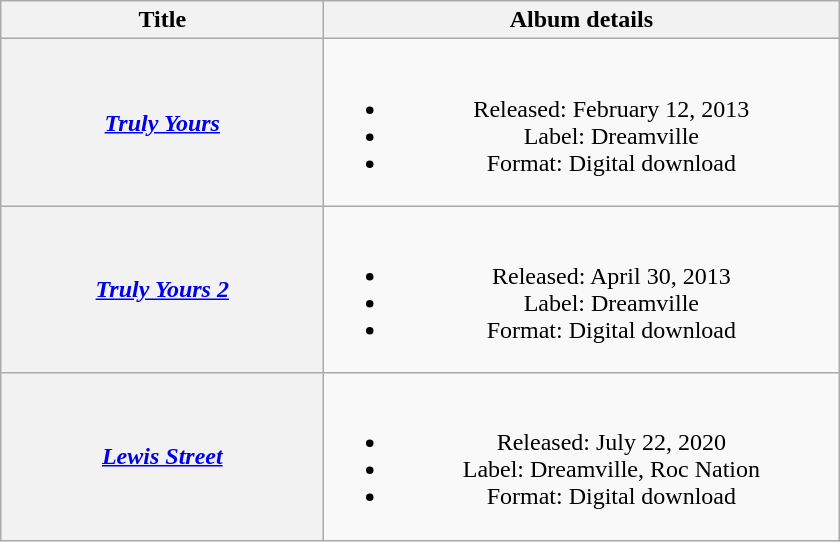<table class="wikitable plainrowheaders" style="text-align:center;">
<tr>
<th scope="col" rowspan="1" style="width:13em;">Title</th>
<th scope="col" rowspan="1" style="width:21em;">Album details</th>
</tr>
<tr>
<th scope="row"><em><a href='#'>Truly Yours</a></em></th>
<td><br><ul><li>Released: February 12, 2013</li><li>Label: Dreamville</li><li>Format: Digital download</li></ul></td>
</tr>
<tr>
<th scope="row"><em><a href='#'>Truly Yours 2</a></em></th>
<td><br><ul><li>Released: April 30, 2013</li><li>Label: Dreamville</li><li>Format: Digital download</li></ul></td>
</tr>
<tr>
<th scope="row"><em><a href='#'>Lewis Street</a></em></th>
<td><br><ul><li>Released: July 22, 2020</li><li>Label: Dreamville, Roc Nation</li><li>Format: Digital download</li></ul></td>
</tr>
</table>
